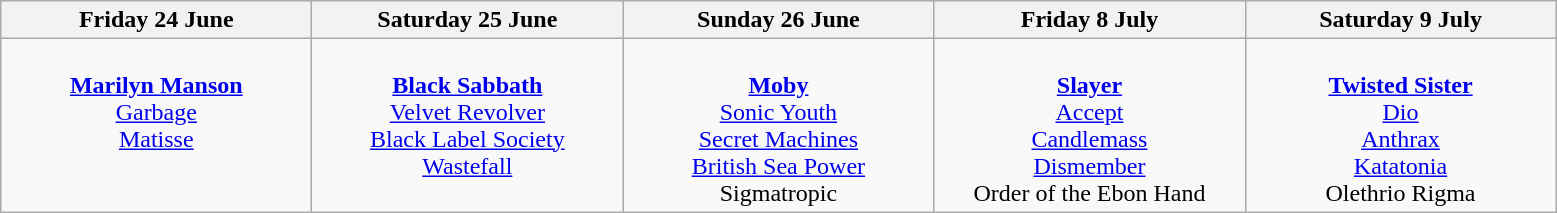<table class="wikitable">
<tr>
<th>Friday 24 June</th>
<th>Saturday 25 June</th>
<th>Sunday 26 June</th>
<th>Friday 8 July</th>
<th>Saturday 9 July</th>
</tr>
<tr>
<td valign="top" align="center" width=200><br><strong><a href='#'>Marilyn Manson</a></strong>
<br><a href='#'>Garbage</a>
<br><a href='#'>Matisse</a></td>
<td valign="top" align="center" width=200><br><strong><a href='#'>Black Sabbath</a></strong>
<br><a href='#'>Velvet Revolver</a>
<br><a href='#'>Black Label Society</a>
<br><a href='#'>Wastefall</a></td>
<td valign="top" align="center" width=200><br><strong><a href='#'>Moby</a></strong>
<br><a href='#'>Sonic Youth</a>
<br><a href='#'>Secret Machines</a>
<br><a href='#'>British Sea Power</a>
<br>Sigmatropic</td>
<td valign="top" align="center" width=200><br><strong><a href='#'>Slayer</a></strong>
<br><a href='#'>Accept</a>
<br><a href='#'>Candlemass</a>
<br><a href='#'>Dismember</a>
<br>Order of the Ebon Hand</td>
<td valign="top" align="center" width=200><br><strong><a href='#'>Twisted Sister</a></strong>
<br><a href='#'>Dio</a>
<br><a href='#'>Anthrax</a>
<br><a href='#'>Katatonia</a>
<br>Olethrio Rigma</td>
</tr>
</table>
